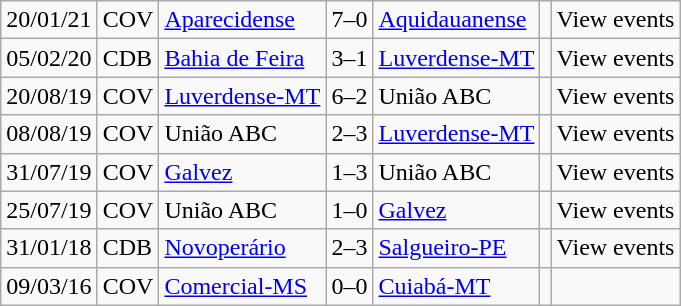<table class="wikitable">
<tr>
<td>20/01/21</td>
<td>COV</td>
<td><a href='#'>Aparecidense</a></td>
<td>7–0</td>
<td><a href='#'>Aquidauanense</a></td>
<td></td>
<td>View events</td>
</tr>
<tr>
<td>05/02/20</td>
<td>CDB</td>
<td><a href='#'>Bahia de Feira</a></td>
<td>3–1</td>
<td><a href='#'>Luverdense-MT</a></td>
<td></td>
<td>View events</td>
</tr>
<tr>
<td>20/08/19</td>
<td>COV</td>
<td><a href='#'>Luverdense-MT</a></td>
<td>6–2</td>
<td>União ABC</td>
<td></td>
<td>View events</td>
</tr>
<tr>
<td>08/08/19</td>
<td>COV</td>
<td>União ABC</td>
<td>2–3</td>
<td><a href='#'>Luverdense-MT</a></td>
<td></td>
<td>View events</td>
</tr>
<tr>
<td>31/07/19</td>
<td>COV</td>
<td><a href='#'>Galvez</a></td>
<td>1–3</td>
<td>União ABC</td>
<td></td>
<td>View events</td>
</tr>
<tr>
<td>25/07/19</td>
<td>COV</td>
<td>União ABC</td>
<td>1–0</td>
<td><a href='#'>Galvez</a></td>
<td></td>
<td>View events</td>
</tr>
<tr>
<td>31/01/18</td>
<td>CDB</td>
<td><a href='#'>Novoperário</a></td>
<td>2–3</td>
<td><a href='#'>Salgueiro-PE</a></td>
<td></td>
<td>View events</td>
</tr>
<tr>
<td>09/03/16</td>
<td>COV</td>
<td><a href='#'>Comercial-MS</a></td>
<td>0–0</td>
<td><a href='#'>Cuiabá-MT</a></td>
<td></td>
</tr>
</table>
